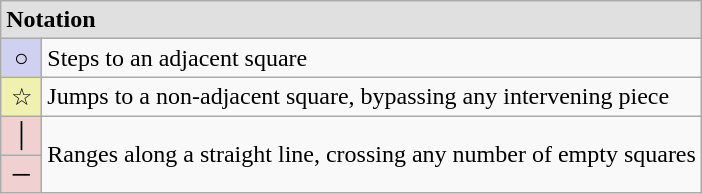<table border="1" class="wikitable">
<tr>
<td colspan="2" style="background:#e0e0e0;"><strong>Notation</strong></td>
</tr>
<tr>
<td align=center width="20" style="background:#D0D0F0;">○</td>
<td>Steps to an adjacent square</td>
</tr>
<tr>
<td align=center width="20" style="background:#F0F0B0;">☆</td>
<td>Jumps to a non-adjacent square, bypassing any intervening piece</td>
</tr>
<tr>
<td align=center width="20" style="background:#F0D0D0;">│</td>
<td rowspan=2>Ranges along a straight line, crossing any number of empty squares</td>
</tr>
<tr>
<td align=center width="20" style="background:#F0D0D0;">─</td>
</tr>
</table>
